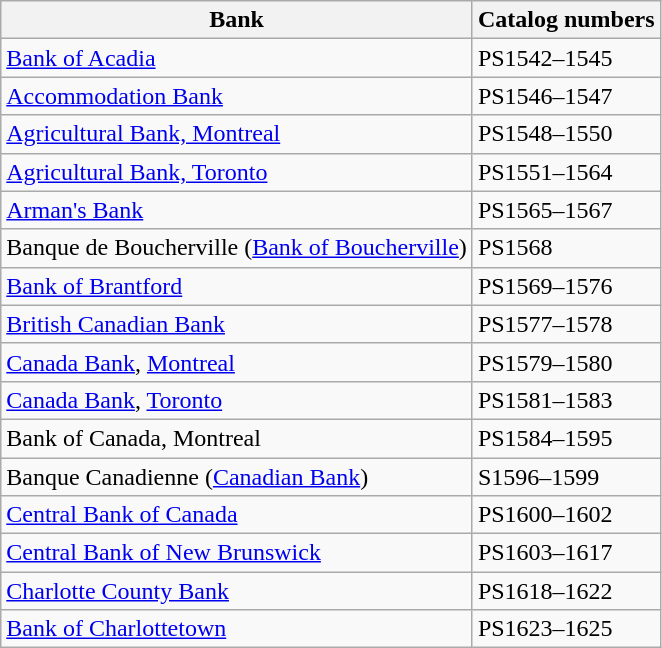<table class="wikitable">
<tr>
<th>Bank</th>
<th>Catalog numbers</th>
</tr>
<tr>
<td><a href='#'>Bank of Acadia</a></td>
<td>PS1542–1545</td>
</tr>
<tr>
<td><a href='#'>Accommodation Bank</a></td>
<td>PS1546–1547</td>
</tr>
<tr>
<td><a href='#'>Agricultural Bank, Montreal</a></td>
<td>PS1548–1550</td>
</tr>
<tr>
<td><a href='#'>Agricultural Bank, Toronto</a></td>
<td>PS1551–1564</td>
</tr>
<tr>
<td><a href='#'>Arman's Bank</a></td>
<td>PS1565–1567</td>
</tr>
<tr>
<td>Banque de Boucherville (<a href='#'>Bank of Boucherville</a>)</td>
<td>PS1568</td>
</tr>
<tr>
<td><a href='#'>Bank of Brantford</a></td>
<td>PS1569–1576</td>
</tr>
<tr>
<td><a href='#'>British Canadian Bank</a></td>
<td>PS1577–1578</td>
</tr>
<tr>
<td><a href='#'>Canada Bank</a>, <a href='#'>Montreal</a></td>
<td>PS1579–1580</td>
</tr>
<tr>
<td><a href='#'>Canada Bank</a>, <a href='#'>Toronto</a></td>
<td>PS1581–1583</td>
</tr>
<tr>
<td>Bank of Canada, Montreal</td>
<td>PS1584–1595</td>
</tr>
<tr>
<td>Banque Canadienne (<a href='#'>Canadian Bank</a>)</td>
<td>S1596–1599</td>
</tr>
<tr>
<td><a href='#'>Central Bank of Canada</a></td>
<td>PS1600–1602</td>
</tr>
<tr>
<td><a href='#'>Central Bank of New Brunswick</a></td>
<td>PS1603–1617</td>
</tr>
<tr>
<td><a href='#'>Charlotte County Bank</a></td>
<td>PS1618–1622</td>
</tr>
<tr>
<td><a href='#'>Bank of Charlottetown</a></td>
<td>PS1623–1625</td>
</tr>
</table>
